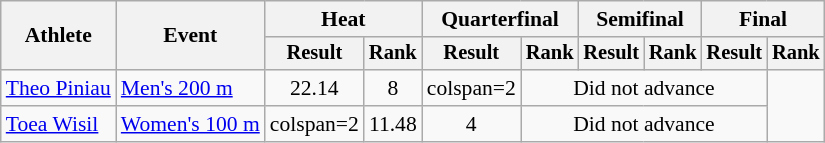<table class="wikitable" style="font-size:90%">
<tr>
<th rowspan="2">Athlete</th>
<th rowspan="2">Event</th>
<th colspan="2">Heat</th>
<th colspan="2">Quarterfinal</th>
<th colspan="2">Semifinal</th>
<th colspan="2">Final</th>
</tr>
<tr style="font-size:95%">
<th>Result</th>
<th>Rank</th>
<th>Result</th>
<th>Rank</th>
<th>Result</th>
<th>Rank</th>
<th>Result</th>
<th>Rank</th>
</tr>
<tr align=center>
<td align=left><a href='#'>Theo Piniau</a></td>
<td align=left><a href='#'>Men's 200 m</a></td>
<td>22.14</td>
<td>8</td>
<td>colspan=2 </td>
<td colspan=4>Did not advance</td>
</tr>
<tr align=center>
<td align=left><a href='#'>Toea Wisil</a></td>
<td align=left><a href='#'>Women's 100 m</a></td>
<td>colspan=2 </td>
<td>11.48</td>
<td>4</td>
<td colspan=4>Did not advance</td>
</tr>
</table>
